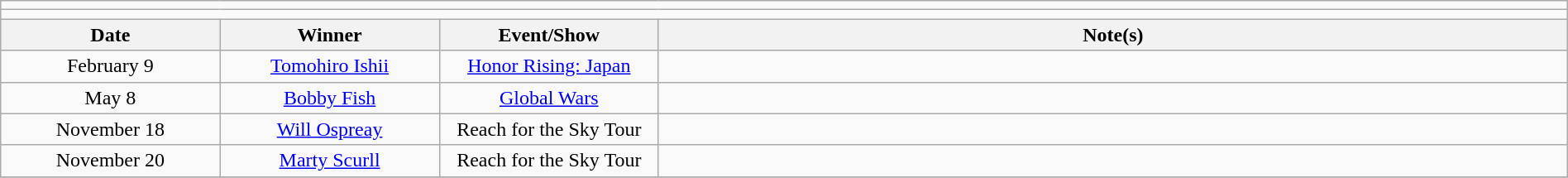<table class="wikitable" style="text-align:center; width:100%;">
<tr>
<td colspan="5"></td>
</tr>
<tr>
<td colspan="5"><strong></strong></td>
</tr>
<tr>
<th width=14%>Date</th>
<th width=14%>Winner</th>
<th width=14%>Event/Show</th>
<th width=58%>Note(s)</th>
</tr>
<tr>
<td>February 9</td>
<td><a href='#'>Tomohiro Ishii</a></td>
<td><a href='#'>Honor Rising: Japan</a></td>
<td align="left"></td>
</tr>
<tr>
<td>May 8</td>
<td><a href='#'>Bobby Fish</a></td>
<td><a href='#'>Global Wars</a></td>
<td align="left"></td>
</tr>
<tr>
<td>November 18</td>
<td><a href='#'>Will Ospreay</a></td>
<td>Reach for the Sky Tour</td>
<td align="left"></td>
</tr>
<tr>
<td>November 20</td>
<td><a href='#'>Marty Scurll</a></td>
<td>Reach for the Sky Tour</td>
<td align="left"></td>
</tr>
<tr>
</tr>
</table>
